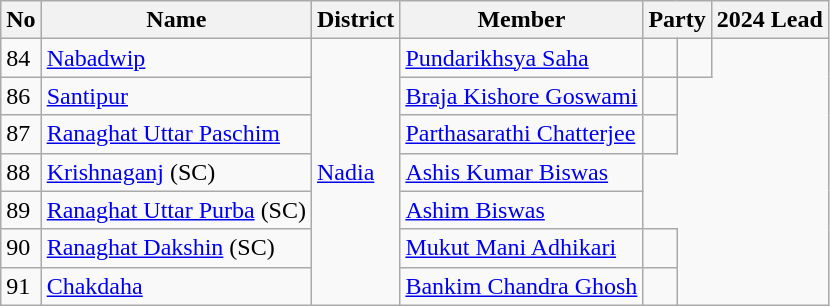<table class="wikitable sortable">
<tr>
<th>No</th>
<th>Name</th>
<th>District</th>
<th>Member</th>
<th colspan="2">Party</th>
<th colspan="2">2024 Lead</th>
</tr>
<tr>
<td>84</td>
<td><a href='#'>Nabadwip</a></td>
<td rowspan="7"><a href='#'>Nadia</a></td>
<td><a href='#'>Pundarikhsya Saha</a></td>
<td></td>
<td></td>
</tr>
<tr>
<td>86</td>
<td><a href='#'>Santipur</a></td>
<td><a href='#'>Braja Kishore Goswami</a></td>
<td></td>
</tr>
<tr>
<td>87</td>
<td><a href='#'>Ranaghat Uttar Paschim</a></td>
<td><a href='#'>Parthasarathi Chatterjee</a></td>
<td></td>
</tr>
<tr>
<td>88</td>
<td><a href='#'>Krishnaganj</a> (SC)</td>
<td><a href='#'>Ashis Kumar Biswas</a></td>
</tr>
<tr>
<td>89</td>
<td><a href='#'>Ranaghat Uttar Purba</a> (SC)</td>
<td><a href='#'>Ashim Biswas</a></td>
</tr>
<tr>
<td>90</td>
<td><a href='#'>Ranaghat Dakshin</a> (SC)</td>
<td><a href='#'>Mukut Mani Adhikari</a></td>
<td></td>
</tr>
<tr>
<td>91</td>
<td><a href='#'>Chakdaha</a></td>
<td><a href='#'>Bankim Chandra Ghosh</a></td>
<td></td>
</tr>
</table>
